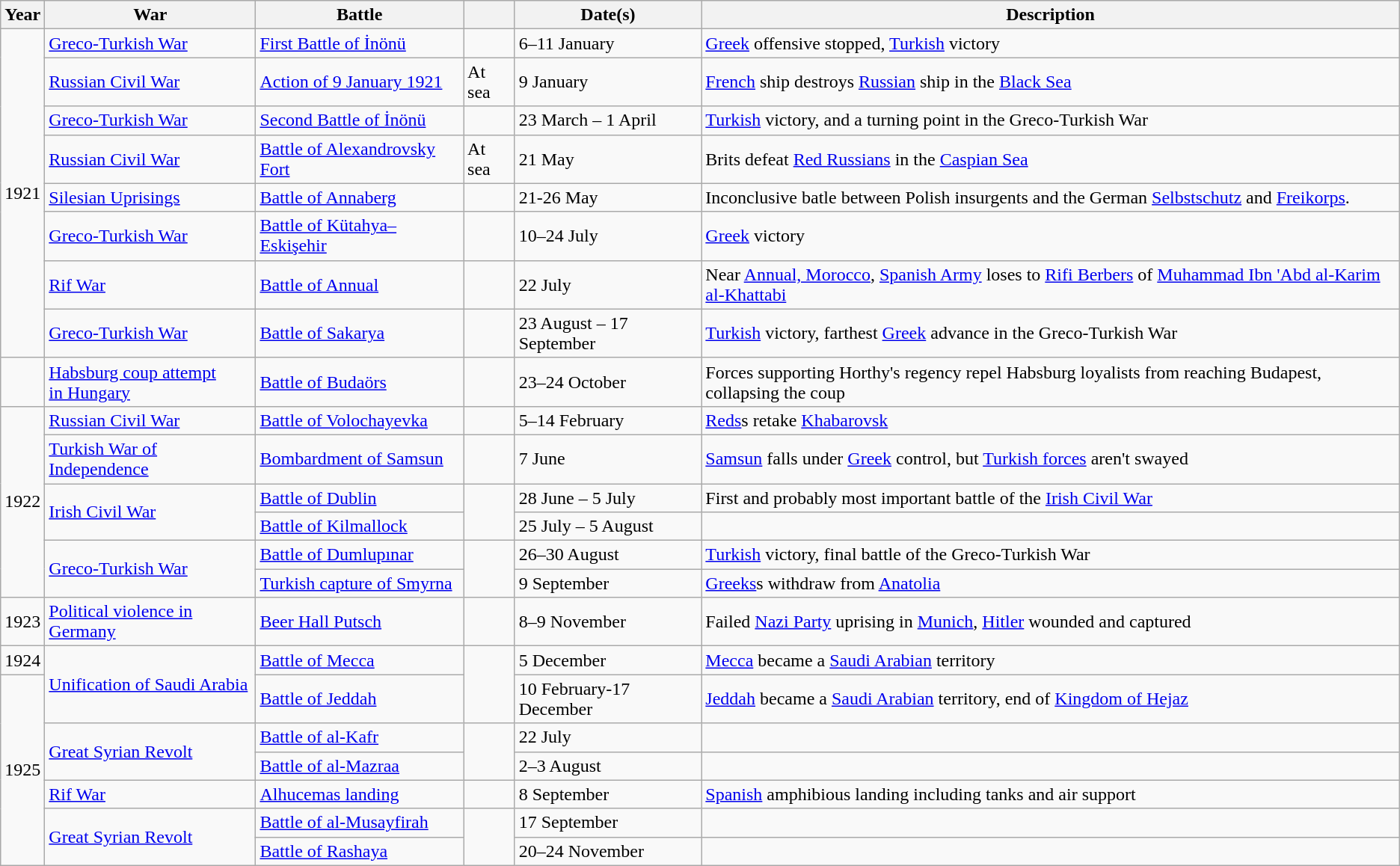<table class="wikitable sortable">
<tr>
<th class="unsortable">Year</th>
<th>War</th>
<th class="unsortable">Battle</th>
<th></th>
<th>Date(s)</th>
<th class="unsortable">Description</th>
</tr>
<tr>
<td rowspan="8">1921</td>
<td><a href='#'>Greco-Turkish War</a></td>
<td><a href='#'>First Battle of İnönü</a></td>
<td></td>
<td>6–11 January</td>
<td><a href='#'>Greek</a> offensive stopped, <a href='#'>Turkish</a> victory</td>
</tr>
<tr>
<td><a href='#'>Russian Civil War</a></td>
<td><a href='#'>Action of 9 January 1921</a></td>
<td>At sea</td>
<td>9 January</td>
<td><a href='#'>French</a> ship destroys <a href='#'>Russian</a> ship in the <a href='#'>Black Sea</a></td>
</tr>
<tr>
<td><a href='#'>Greco-Turkish War</a></td>
<td><a href='#'>Second Battle of İnönü</a></td>
<td></td>
<td>23 March – 1 April</td>
<td><a href='#'>Turkish</a> victory, and a turning point in the Greco-Turkish War</td>
</tr>
<tr>
<td><a href='#'>Russian Civil War</a></td>
<td><a href='#'>Battle of Alexandrovsky Fort</a></td>
<td>At sea</td>
<td>21 May</td>
<td>Brits defeat <a href='#'>Red Russians</a> in the <a href='#'>Caspian Sea</a></td>
</tr>
<tr>
<td><a href='#'>Silesian Uprisings</a></td>
<td><a href='#'>Battle of Annaberg</a></td>
<td></td>
<td>21-26 May</td>
<td>Inconclusive batle between Polish insurgents and the German <a href='#'>Selbstschutz</a> and <a href='#'>Freikorps</a>.</td>
</tr>
<tr>
<td><a href='#'>Greco-Turkish War</a></td>
<td><a href='#'>Battle of Kütahya–Eskişehir</a></td>
<td></td>
<td>10–24 July</td>
<td><a href='#'>Greek</a> victory</td>
</tr>
<tr>
<td><a href='#'>Rif War</a></td>
<td><a href='#'>Battle of Annual</a></td>
<td></td>
<td>22 July</td>
<td>Near <a href='#'>Annual, Morocco</a>, <a href='#'>Spanish Army</a> loses to <a href='#'>Rifi Berbers</a> of <a href='#'>Muhammad Ibn 'Abd al-Karim al-Khattabi</a></td>
</tr>
<tr>
<td><a href='#'>Greco-Turkish War</a></td>
<td><a href='#'>Battle of Sakarya</a></td>
<td></td>
<td>23 August – 17 September</td>
<td><a href='#'>Turkish</a> victory, farthest <a href='#'>Greek</a> advance in the Greco-Turkish War</td>
</tr>
<tr>
<td></td>
<td><a href='#'>Habsburg coup attempt</a><br><a href='#'>in Hungary</a></td>
<td><a href='#'>Battle of Budaörs</a></td>
<td></td>
<td>23–24 October</td>
<td>Forces supporting Horthy's regency repel Habsburg loyalists from reaching Budapest,<br>collapsing the coup</td>
</tr>
<tr>
<td rowspan="6">1922</td>
<td><a href='#'>Russian Civil War</a></td>
<td><a href='#'>Battle of Volochayevka</a></td>
<td></td>
<td>5–14 February</td>
<td><a href='#'>Reds</a>s retake <a href='#'>Khabarovsk</a></td>
</tr>
<tr>
<td><a href='#'>Turkish War of Independence</a></td>
<td><a href='#'>Bombardment of Samsun</a></td>
<td></td>
<td>7 June</td>
<td><a href='#'>Samsun</a> falls under <a href='#'>Greek</a> control, but <a href='#'>Turkish forces</a> aren't swayed</td>
</tr>
<tr>
<td rowspan="2"><a href='#'>Irish Civil War</a></td>
<td><a href='#'>Battle of Dublin</a></td>
<td rowspan="2"></td>
<td>28 June – 5 July</td>
<td>First and probably most important battle of the <a href='#'>Irish Civil War</a></td>
</tr>
<tr>
<td><a href='#'>Battle of Kilmallock</a></td>
<td>25 July – 5 August</td>
<td></td>
</tr>
<tr>
<td rowspan="2"><a href='#'>Greco-Turkish War</a></td>
<td><a href='#'>Battle of Dumlupınar</a></td>
<td rowspan="2"></td>
<td>26–30 August</td>
<td><a href='#'>Turkish</a> victory, final battle of the Greco-Turkish War</td>
</tr>
<tr>
<td><a href='#'>Turkish capture of Smyrna</a></td>
<td>9 September</td>
<td><a href='#'>Greeks</a>s withdraw from <a href='#'>Anatolia</a></td>
</tr>
<tr>
<td>1923</td>
<td><a href='#'>Political violence in Germany</a></td>
<td><a href='#'>Beer Hall Putsch</a></td>
<td></td>
<td>8–9 November</td>
<td>Failed <a href='#'>Nazi Party</a> uprising in <a href='#'>Munich</a>, <a href='#'>Hitler</a> wounded and captured</td>
</tr>
<tr>
<td>1924</td>
<td rowspan="2"><a href='#'>Unification of Saudi Arabia</a></td>
<td><a href='#'>Battle of Mecca</a></td>
<td rowspan="2"></td>
<td>5 December</td>
<td><a href='#'>Mecca</a> became a <a href='#'>Saudi Arabian</a> territory</td>
</tr>
<tr>
<td rowspan="6">1925</td>
<td><a href='#'>Battle of Jeddah</a></td>
<td>10 February-17 December</td>
<td><a href='#'>Jeddah</a> became a <a href='#'>Saudi Arabian</a> territory, end of <a href='#'>Kingdom of Hejaz</a></td>
</tr>
<tr>
<td rowspan="2"><a href='#'>Great Syrian Revolt</a></td>
<td><a href='#'>Battle of al-Kafr</a></td>
<td rowspan="2"></td>
<td>22 July</td>
<td></td>
</tr>
<tr>
<td><a href='#'>Battle of al-Mazraa</a></td>
<td>2–3 August</td>
<td></td>
</tr>
<tr>
<td><a href='#'>Rif War</a></td>
<td><a href='#'>Alhucemas landing</a></td>
<td></td>
<td>8 September</td>
<td><a href='#'>Spanish</a> amphibious landing including tanks and air support</td>
</tr>
<tr>
<td rowspan="2"><a href='#'>Great Syrian Revolt</a></td>
<td><a href='#'>Battle of al-Musayfirah</a></td>
<td rowspan="2"></td>
<td>17 September</td>
<td></td>
</tr>
<tr>
<td><a href='#'>Battle of Rashaya</a></td>
<td>20–24 November</td>
<td></td>
</tr>
</table>
